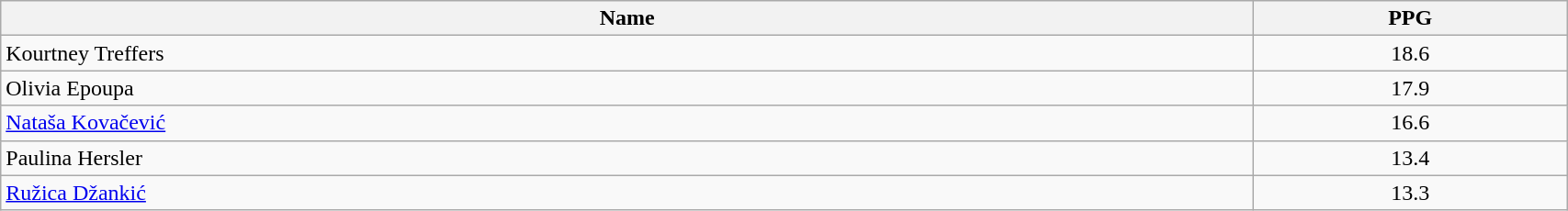<table class=wikitable width="90%">
<tr>
<th width="80%">Name</th>
<th width="20%">PPG</th>
</tr>
<tr>
<td> Kourtney Treffers</td>
<td align=center>18.6</td>
</tr>
<tr>
<td> Olivia Epoupa</td>
<td align=center>17.9</td>
</tr>
<tr>
<td> <a href='#'>Nataša Kovačević</a></td>
<td align=center>16.6</td>
</tr>
<tr>
<td> Paulina Hersler</td>
<td align=center>13.4</td>
</tr>
<tr>
<td> <a href='#'>Ružica Džankić</a></td>
<td align=center>13.3</td>
</tr>
</table>
